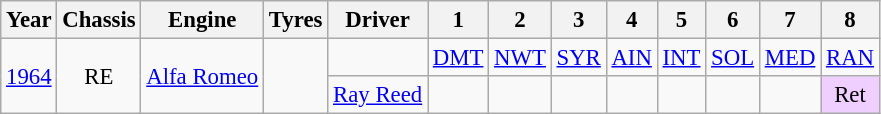<table class="wikitable" style="text-align:center; font-size:95%">
<tr>
<th>Year</th>
<th>Chassis</th>
<th>Engine</th>
<th>Tyres</th>
<th>Driver</th>
<th>1</th>
<th>2</th>
<th>3</th>
<th>4</th>
<th>5</th>
<th>6</th>
<th>7</th>
<th>8</th>
</tr>
<tr>
<td rowspan="2"><a href='#'>1964</a></td>
<td rowspan="2">RE</td>
<td rowspan="2"><a href='#'>Alfa Romeo</a></td>
<td rowspan="2"></td>
<td></td>
<td><a href='#'>DMT</a></td>
<td><a href='#'>NWT</a></td>
<td><a href='#'>SYR</a></td>
<td><a href='#'>AIN</a></td>
<td><a href='#'>INT</a></td>
<td><a href='#'>SOL</a></td>
<td><a href='#'>MED</a></td>
<td><a href='#'>RAN</a></td>
</tr>
<tr>
<td><a href='#'>Ray Reed</a></td>
<td></td>
<td></td>
<td></td>
<td></td>
<td></td>
<td></td>
<td></td>
<td style="background:#EFCFFF;">Ret</td>
</tr>
</table>
